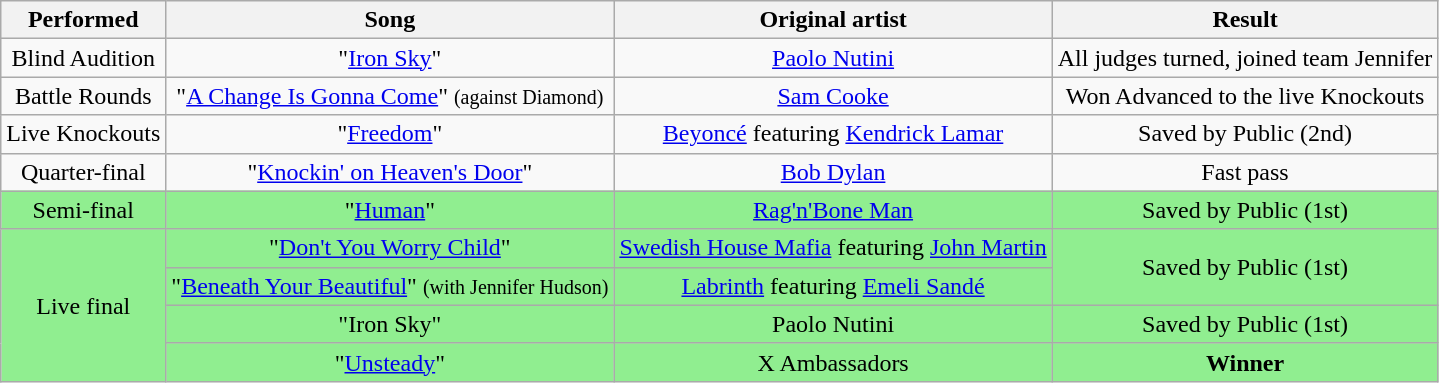<table class="wikitable plainrowheaders" style="text-align:center;">
<tr>
<th scope="col">Performed</th>
<th scope="col">Song</th>
<th scope="col">Original artist</th>
<th scope="col">Result</th>
</tr>
<tr>
<td>Blind Audition</td>
<td>"<a href='#'>Iron Sky</a>"</td>
<td><a href='#'>Paolo Nutini</a></td>
<td>All judges turned, joined team Jennifer</td>
</tr>
<tr>
<td>Battle Rounds</td>
<td>"<a href='#'>A Change Is Gonna Come</a>" <small>(against Diamond)</small></td>
<td><a href='#'>Sam Cooke</a></td>
<td>Won Advanced to the live Knockouts</td>
</tr>
<tr>
<td>Live Knockouts</td>
<td>"<a href='#'>Freedom</a>"</td>
<td><a href='#'>Beyoncé</a> featuring <a href='#'>Kendrick Lamar</a></td>
<td>Saved by Public (2nd)</td>
</tr>
<tr>
<td>Quarter-final</td>
<td>"<a href='#'>Knockin' on Heaven's Door</a>"</td>
<td><a href='#'>Bob Dylan</a></td>
<td>Fast pass</td>
</tr>
<tr style="background:lightgreen;">
<td>Semi-final</td>
<td>"<a href='#'>Human</a>"</td>
<td><a href='#'>Rag'n'Bone Man</a></td>
<td>Saved by Public (1st)</td>
</tr>
<tr style="background:lightgreen;">
<td rowspan="4">Live final</td>
<td>"<a href='#'>Don't You Worry Child</a>"</td>
<td><a href='#'>Swedish House Mafia</a> featuring <a href='#'>John Martin</a></td>
<td rowspan="2">Saved by Public (1st)</td>
</tr>
<tr style="background:lightgreen;">
<td>"<a href='#'>Beneath Your Beautiful</a>"  <small>(with Jennifer Hudson)</small></td>
<td><a href='#'>Labrinth</a> featuring <a href='#'>Emeli Sandé</a></td>
</tr>
<tr style="background:lightgreen;">
<td>"Iron Sky"</td>
<td>Paolo Nutini</td>
<td>Saved by Public (1st)</td>
</tr>
<tr style="background:lightgreen;">
<td>"<a href='#'>Unsteady</a>"</td>
<td>X Ambassadors</td>
<td><strong>Winner</strong></td>
</tr>
</table>
